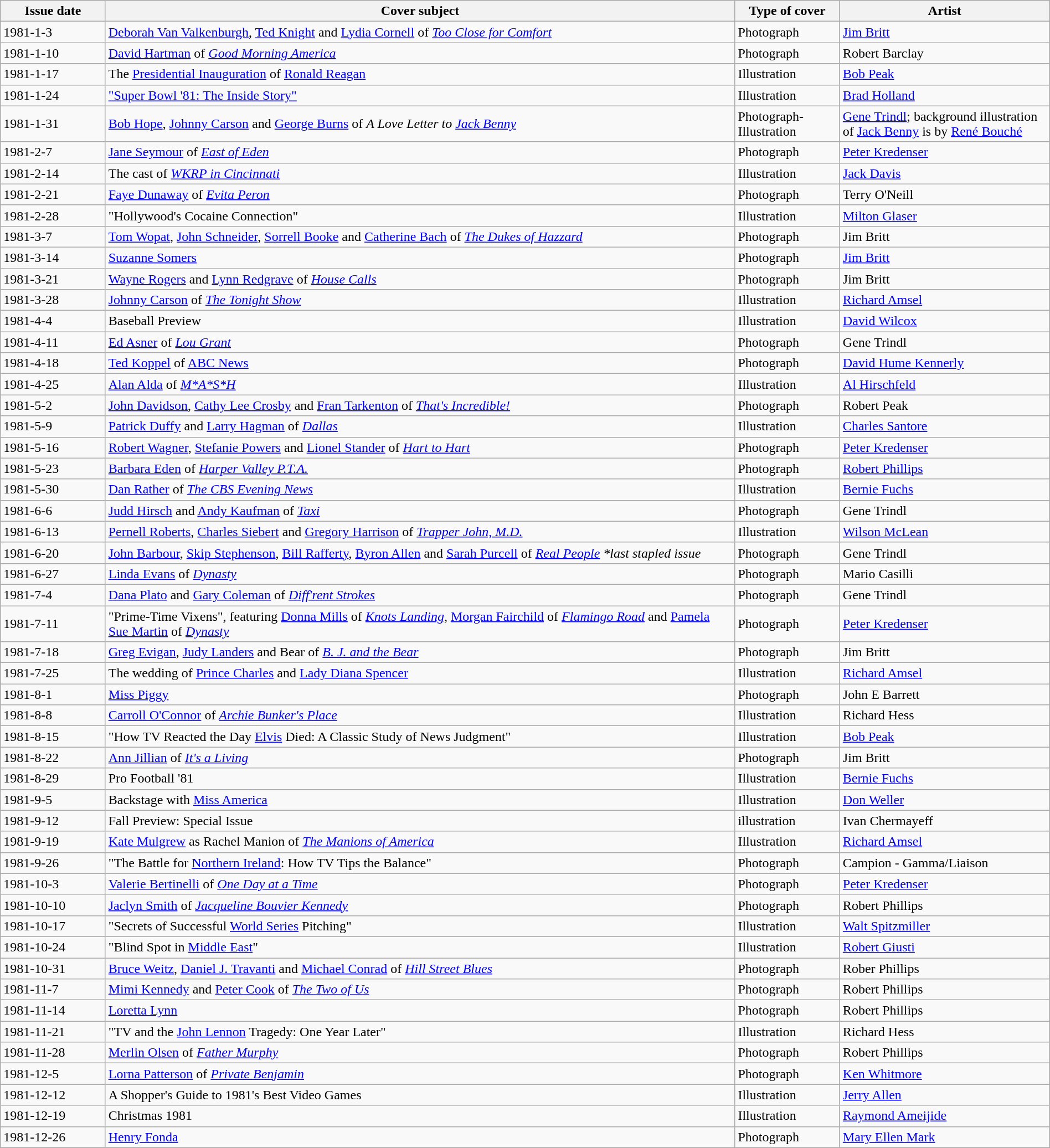<table class="wikitable sortable" width=100% style="font-size:100%;">
<tr>
<th width=10%>Issue date</th>
<th width=60%>Cover subject</th>
<th width=10%>Type of cover</th>
<th width=20%>Artist</th>
</tr>
<tr>
<td>1981-1-3</td>
<td><a href='#'>Deborah Van Valkenburgh</a>, <a href='#'>Ted Knight</a> and <a href='#'>Lydia Cornell</a> of <em><a href='#'>Too Close for Comfort</a></em></td>
<td>Photograph</td>
<td><a href='#'>Jim Britt</a></td>
</tr>
<tr>
<td>1981-1-10</td>
<td><a href='#'>David Hartman</a> of <em><a href='#'>Good Morning America</a></em></td>
<td>Photograph</td>
<td>Robert Barclay</td>
</tr>
<tr>
<td>1981-1-17</td>
<td>The <a href='#'>Presidential Inauguration</a> of <a href='#'>Ronald Reagan</a></td>
<td>Illustration</td>
<td><a href='#'>Bob Peak</a></td>
</tr>
<tr>
<td>1981-1-24</td>
<td><a href='#'>"Super Bowl '81: The Inside Story"</a></td>
<td>Illustration</td>
<td><a href='#'>Brad Holland</a></td>
</tr>
<tr>
<td>1981-1-31</td>
<td><a href='#'>Bob Hope</a>, <a href='#'>Johnny Carson</a> and <a href='#'>George Burns</a> of <em>A Love Letter to <a href='#'>Jack Benny</a></em></td>
<td>Photograph-Illustration</td>
<td><a href='#'>Gene Trindl</a>; background illustration of <a href='#'>Jack Benny</a> is by <a href='#'>René Bouché</a></td>
</tr>
<tr>
<td>1981-2-7</td>
<td><a href='#'>Jane Seymour</a> of <em><a href='#'>East of Eden</a></em></td>
<td>Photograph</td>
<td><a href='#'>Peter Kredenser</a></td>
</tr>
<tr>
<td>1981-2-14</td>
<td>The cast of <em><a href='#'>WKRP in Cincinnati</a></em></td>
<td>Illustration</td>
<td><a href='#'>Jack Davis</a></td>
</tr>
<tr>
<td>1981-2-21</td>
<td><a href='#'>Faye Dunaway</a> of <em><a href='#'>Evita Peron</a></em></td>
<td>Photograph</td>
<td>Terry O'Neill</td>
</tr>
<tr>
<td>1981-2-28</td>
<td>"Hollywood's Cocaine Connection"</td>
<td>Illustration</td>
<td><a href='#'>Milton Glaser</a></td>
</tr>
<tr>
<td>1981-3-7</td>
<td><a href='#'>Tom Wopat</a>, <a href='#'>John Schneider</a>, <a href='#'>Sorrell Booke</a> and <a href='#'>Catherine Bach</a> of <em><a href='#'>The Dukes of Hazzard</a></em></td>
<td>Photograph</td>
<td>Jim Britt</td>
</tr>
<tr>
<td>1981-3-14</td>
<td><a href='#'>Suzanne Somers</a></td>
<td>Photograph</td>
<td><a href='#'>Jim Britt</a></td>
</tr>
<tr>
<td>1981-3-21</td>
<td><a href='#'>Wayne Rogers</a> and <a href='#'>Lynn Redgrave</a> of <em><a href='#'>House Calls</a></em></td>
<td>Photograph</td>
<td>Jim Britt</td>
</tr>
<tr>
<td>1981-3-28</td>
<td><a href='#'>Johnny Carson</a> of <em><a href='#'>The Tonight Show</a></em></td>
<td>Illustration</td>
<td><a href='#'>Richard Amsel</a></td>
</tr>
<tr>
<td>1981-4-4</td>
<td>Baseball Preview</td>
<td>Illustration</td>
<td><a href='#'>David Wilcox</a></td>
</tr>
<tr>
<td>1981-4-11</td>
<td><a href='#'>Ed Asner</a> of <em><a href='#'>Lou Grant</a></em></td>
<td>Photograph</td>
<td>Gene Trindl</td>
</tr>
<tr>
<td>1981-4-18</td>
<td><a href='#'>Ted Koppel</a> of <a href='#'>ABC News</a></td>
<td>Photograph</td>
<td><a href='#'>David Hume Kennerly</a></td>
</tr>
<tr>
<td>1981-4-25</td>
<td><a href='#'>Alan Alda</a> of <em><a href='#'>M*A*S*H</a></em></td>
<td>Illustration</td>
<td><a href='#'>Al Hirschfeld</a></td>
</tr>
<tr>
<td>1981-5-2</td>
<td><a href='#'>John Davidson</a>, <a href='#'>Cathy Lee Crosby</a> and <a href='#'>Fran Tarkenton</a> of <em><a href='#'>That's Incredible!</a></em></td>
<td>Photograph</td>
<td>Robert Peak</td>
</tr>
<tr>
<td>1981-5-9</td>
<td><a href='#'>Patrick Duffy</a> and <a href='#'>Larry Hagman</a> of <em><a href='#'>Dallas</a></em></td>
<td>Illustration</td>
<td><a href='#'>Charles Santore</a></td>
</tr>
<tr>
<td>1981-5-16</td>
<td><a href='#'>Robert Wagner</a>, <a href='#'>Stefanie Powers</a> and <a href='#'>Lionel Stander</a> of <em><a href='#'>Hart to Hart</a></em></td>
<td>Photograph</td>
<td><a href='#'>Peter Kredenser</a></td>
</tr>
<tr>
<td>1981-5-23</td>
<td><a href='#'>Barbara Eden</a> of <em><a href='#'>Harper Valley P.T.A.</a></em></td>
<td>Photograph</td>
<td><a href='#'>Robert Phillips</a></td>
</tr>
<tr>
<td>1981-5-30</td>
<td><a href='#'>Dan Rather</a> of <em><a href='#'>The CBS Evening News</a></em></td>
<td>Illustration</td>
<td><a href='#'>Bernie Fuchs</a></td>
</tr>
<tr>
<td>1981-6-6</td>
<td><a href='#'>Judd Hirsch</a> and <a href='#'>Andy Kaufman</a> of <em><a href='#'>Taxi</a></em></td>
<td>Photograph</td>
<td>Gene Trindl</td>
</tr>
<tr>
<td>1981-6-13</td>
<td><a href='#'>Pernell Roberts</a>, <a href='#'>Charles Siebert</a> and <a href='#'>Gregory Harrison</a> of <em><a href='#'>Trapper John, M.D.</a></em></td>
<td>Illustration</td>
<td><a href='#'>Wilson McLean</a></td>
</tr>
<tr>
<td>1981-6-20</td>
<td><a href='#'>John Barbour</a>, <a href='#'>Skip Stephenson</a>, <a href='#'>Bill Rafferty</a>, <a href='#'>Byron Allen</a> and <a href='#'>Sarah Purcell</a> of <em><a href='#'>Real People</a> *last stapled issue</em></td>
<td>Photograph</td>
<td>Gene Trindl</td>
</tr>
<tr>
<td>1981-6-27</td>
<td><a href='#'>Linda Evans</a> of <em><a href='#'>Dynasty</a></em></td>
<td>Photograph</td>
<td>Mario Casilli</td>
</tr>
<tr>
<td>1981-7-4</td>
<td><a href='#'>Dana Plato</a> and <a href='#'>Gary Coleman</a> of <em><a href='#'>Diff'rent Strokes</a></em></td>
<td>Photograph</td>
<td>Gene Trindl</td>
</tr>
<tr>
<td>1981-7-11</td>
<td>"Prime-Time Vixens", featuring <a href='#'>Donna Mills</a> of <em><a href='#'>Knots Landing</a></em>, <a href='#'>Morgan Fairchild</a> of <em><a href='#'>Flamingo Road</a></em> and <a href='#'>Pamela Sue Martin</a> of <em><a href='#'>Dynasty</a></em></td>
<td>Photograph</td>
<td><a href='#'>Peter Kredenser</a></td>
</tr>
<tr>
<td>1981-7-18</td>
<td><a href='#'>Greg Evigan</a>, <a href='#'>Judy Landers</a> and Bear of <em><a href='#'>B. J. and the Bear</a></em></td>
<td>Photograph</td>
<td>Jim Britt</td>
</tr>
<tr>
<td>1981-7-25</td>
<td>The wedding of <a href='#'>Prince Charles</a> and <a href='#'>Lady Diana Spencer</a></td>
<td>Illustration</td>
<td><a href='#'>Richard Amsel</a></td>
</tr>
<tr>
<td>1981-8-1</td>
<td><a href='#'>Miss Piggy</a></td>
<td>Photograph</td>
<td>John E Barrett</td>
</tr>
<tr>
<td>1981-8-8</td>
<td><a href='#'>Carroll O'Connor</a> of <em><a href='#'>Archie Bunker's Place</a></em></td>
<td>Illustration</td>
<td>Richard Hess</td>
</tr>
<tr>
<td>1981-8-15</td>
<td>"How TV Reacted the Day <a href='#'>Elvis</a> Died: A Classic Study of News Judgment"</td>
<td>Illustration</td>
<td><a href='#'>Bob Peak</a></td>
</tr>
<tr>
<td>1981-8-22</td>
<td><a href='#'>Ann Jillian</a> of <em><a href='#'>It's a Living</a></em></td>
<td>Photograph</td>
<td>Jim Britt</td>
</tr>
<tr>
<td>1981-8-29</td>
<td>Pro Football '81</td>
<td>Illustration</td>
<td><a href='#'>Bernie Fuchs</a></td>
</tr>
<tr>
<td>1981-9-5</td>
<td>Backstage with <a href='#'>Miss America</a></td>
<td>Illustration</td>
<td><a href='#'>Don Weller</a></td>
</tr>
<tr>
<td>1981-9-12</td>
<td>Fall Preview: Special Issue</td>
<td>illustration</td>
<td>Ivan Chermayeff</td>
</tr>
<tr>
<td>1981-9-19</td>
<td><a href='#'>Kate Mulgrew</a> as Rachel Manion of <em><a href='#'>The Manions of America</a></em></td>
<td>Illustration</td>
<td><a href='#'>Richard Amsel</a></td>
</tr>
<tr>
<td>1981-9-26</td>
<td>"The Battle for <a href='#'>Northern Ireland</a>: How TV Tips the Balance"</td>
<td>Photograph</td>
<td>Campion - Gamma/Liaison</td>
</tr>
<tr>
<td>1981-10-3</td>
<td><a href='#'>Valerie Bertinelli</a> of <em><a href='#'>One Day at a Time</a></em></td>
<td>Photograph</td>
<td><a href='#'>Peter Kredenser</a></td>
</tr>
<tr>
<td>1981-10-10</td>
<td><a href='#'>Jaclyn Smith</a> of <em><a href='#'>Jacqueline Bouvier Kennedy</a></em></td>
<td>Photograph</td>
<td>Robert Phillips</td>
</tr>
<tr>
<td>1981-10-17</td>
<td>"Secrets of Successful <a href='#'>World Series</a> Pitching"</td>
<td>Illustration</td>
<td><a href='#'>Walt Spitzmiller</a></td>
</tr>
<tr>
<td>1981-10-24</td>
<td>"Blind Spot in <a href='#'>Middle East</a>"</td>
<td>Illustration</td>
<td><a href='#'>Robert Giusti</a></td>
</tr>
<tr>
<td>1981-10-31</td>
<td><a href='#'>Bruce Weitz</a>, <a href='#'>Daniel J. Travanti</a> and <a href='#'>Michael Conrad</a> of <em><a href='#'>Hill Street Blues</a></em></td>
<td>Photograph</td>
<td>Rober Phillips</td>
</tr>
<tr>
<td>1981-11-7</td>
<td><a href='#'>Mimi Kennedy</a> and <a href='#'>Peter Cook</a> of <em><a href='#'>The Two of Us</a></em></td>
<td>Photograph</td>
<td>Robert Phillips</td>
</tr>
<tr>
<td>1981-11-14</td>
<td><a href='#'>Loretta Lynn</a></td>
<td>Photograph</td>
<td>Robert Phillips</td>
</tr>
<tr>
<td>1981-11-21</td>
<td>"TV and the <a href='#'>John Lennon</a> Tragedy: One Year Later"</td>
<td>Illustration</td>
<td>Richard Hess</td>
</tr>
<tr>
<td>1981-11-28</td>
<td><a href='#'>Merlin Olsen</a> of <em><a href='#'>Father Murphy</a></em></td>
<td>Photograph</td>
<td>Robert Phillips</td>
</tr>
<tr>
<td>1981-12-5</td>
<td><a href='#'>Lorna Patterson</a> of <em><a href='#'>Private Benjamin</a></em></td>
<td>Photograph</td>
<td><a href='#'>Ken Whitmore</a></td>
</tr>
<tr>
<td>1981-12-12</td>
<td>A Shopper's Guide to 1981's Best Video Games</td>
<td>Illustration</td>
<td><a href='#'>Jerry Allen</a></td>
</tr>
<tr>
<td>1981-12-19</td>
<td>Christmas 1981</td>
<td>Illustration</td>
<td><a href='#'>Raymond Ameijide</a></td>
</tr>
<tr>
<td>1981-12-26</td>
<td><a href='#'>Henry Fonda</a></td>
<td>Photograph</td>
<td><a href='#'>Mary Ellen Mark</a></td>
</tr>
</table>
